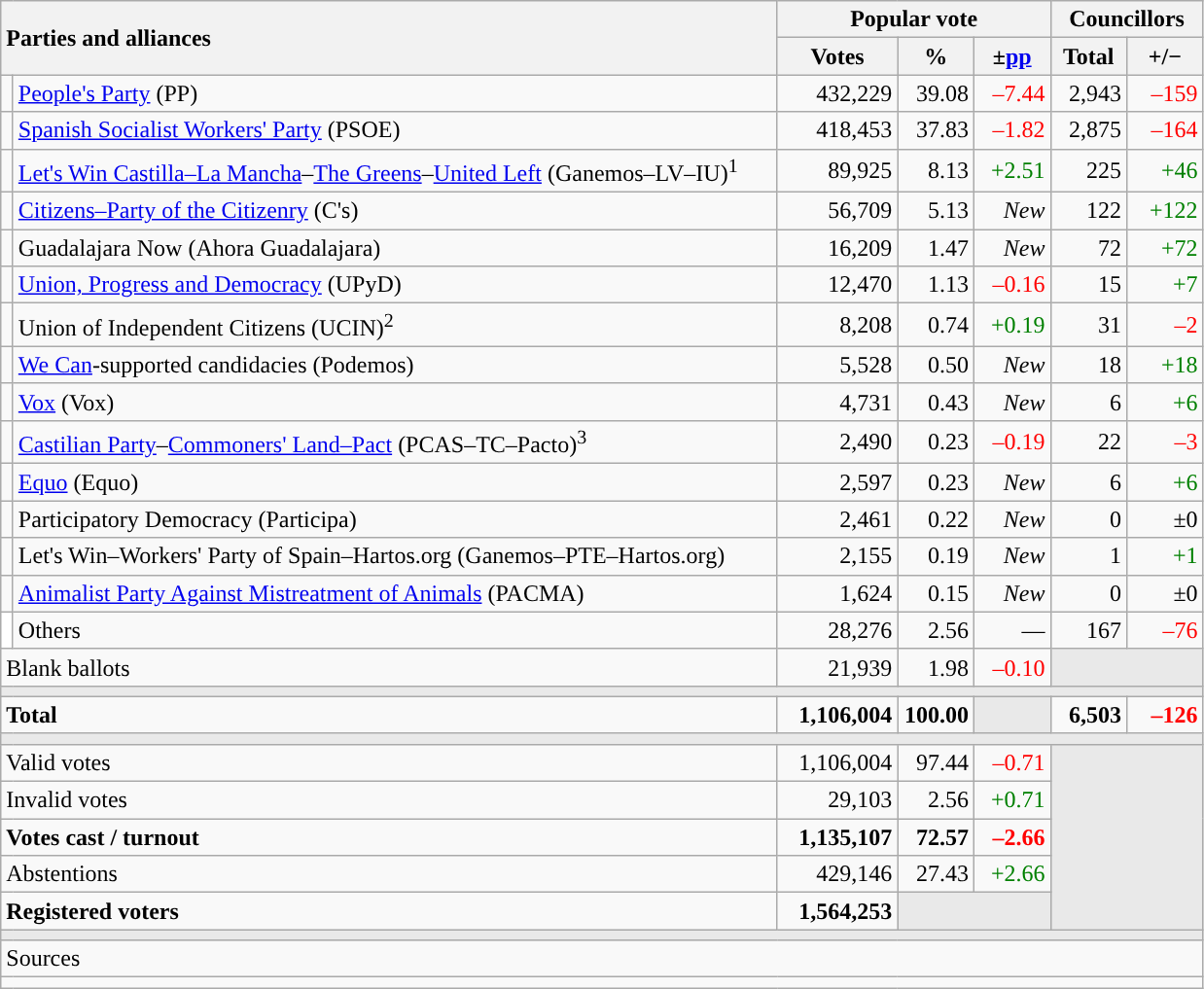<table class="wikitable" style="text-align:right;">
<tr>
<th style="text-align:left;" rowspan="2" colspan="2" width="525">Parties and alliances</th>
<th colspan="3">Popular vote</th>
<th colspan="2">Councillors</th>
</tr>
<tr>
<th width="75">Votes</th>
<th width="45">%</th>
<th width="45">±<a href='#'>pp</a></th>
<th width="45">Total</th>
<th width="45">+/−</th>
</tr>
<tr>
<td width="1" style="color:inherit;background:"></td>
<td align="left"><a href='#'>People's Party</a> (PP)</td>
<td>432,229</td>
<td>39.08</td>
<td style="color:red;">–7.44</td>
<td>2,943</td>
<td style="color:red;">–159</td>
</tr>
<tr>
<td style="color:inherit;background:"></td>
<td align="left"><a href='#'>Spanish Socialist Workers' Party</a> (PSOE)</td>
<td>418,453</td>
<td>37.83</td>
<td style="color:red;">–1.82</td>
<td>2,875</td>
<td style="color:red;">–164</td>
</tr>
<tr>
<td style="color:inherit;background:"></td>
<td align="left"><a href='#'>Let's Win Castilla–La Mancha</a>–<a href='#'>The Greens</a>–<a href='#'>United Left</a> (Ganemos–LV–IU)<sup>1</sup></td>
<td>89,925</td>
<td>8.13</td>
<td style="color:green;">+2.51</td>
<td>225</td>
<td style="color:green;">+46</td>
</tr>
<tr>
<td style="color:inherit;background:"></td>
<td align="left"><a href='#'>Citizens–Party of the Citizenry</a> (C's)</td>
<td>56,709</td>
<td>5.13</td>
<td><em>New</em></td>
<td>122</td>
<td style="color:green;">+122</td>
</tr>
<tr>
<td style="color:inherit;background:"></td>
<td align="left">Guadalajara Now (Ahora Guadalajara)</td>
<td>16,209</td>
<td>1.47</td>
<td><em>New</em></td>
<td>72</td>
<td style="color:green;">+72</td>
</tr>
<tr>
<td style="color:inherit;background:"></td>
<td align="left"><a href='#'>Union, Progress and Democracy</a> (UPyD)</td>
<td>12,470</td>
<td>1.13</td>
<td style="color:red;">–0.16</td>
<td>15</td>
<td style="color:green;">+7</td>
</tr>
<tr>
<td style="color:inherit;background:"></td>
<td align="left">Union of Independent Citizens (UCIN)<sup>2</sup></td>
<td>8,208</td>
<td>0.74</td>
<td style="color:green;">+0.19</td>
<td>31</td>
<td style="color:red;">–2</td>
</tr>
<tr>
<td style="color:inherit;background:"></td>
<td align="left"><a href='#'>We Can</a>-supported candidacies (Podemos)</td>
<td>5,528</td>
<td>0.50</td>
<td><em>New</em></td>
<td>18</td>
<td style="color:green;">+18</td>
</tr>
<tr>
<td style="color:inherit;background:"></td>
<td align="left"><a href='#'>Vox</a> (Vox)</td>
<td>4,731</td>
<td>0.43</td>
<td><em>New</em></td>
<td>6</td>
<td style="color:green;">+6</td>
</tr>
<tr>
<td style="color:inherit;background:"></td>
<td align="left"><a href='#'>Castilian Party</a>–<a href='#'>Commoners' Land–Pact</a> (PCAS–TC–Pacto)<sup>3</sup></td>
<td>2,490</td>
<td>0.23</td>
<td style="color:red;">–0.19</td>
<td>22</td>
<td style="color:red;">–3</td>
</tr>
<tr>
<td style="color:inherit;background:"></td>
<td align="left"><a href='#'>Equo</a> (Equo)</td>
<td>2,597</td>
<td>0.23</td>
<td><em>New</em></td>
<td>6</td>
<td style="color:green;">+6</td>
</tr>
<tr>
<td style="color:inherit;background:"></td>
<td align="left">Participatory Democracy (Participa)</td>
<td>2,461</td>
<td>0.22</td>
<td><em>New</em></td>
<td>0</td>
<td>±0</td>
</tr>
<tr>
<td style="color:inherit;background:"></td>
<td align="left">Let's Win–Workers' Party of Spain–Hartos.org (Ganemos–PTE–Hartos.org)</td>
<td>2,155</td>
<td>0.19</td>
<td><em>New</em></td>
<td>1</td>
<td style="color:green;">+1</td>
</tr>
<tr>
<td style="color:inherit;background:"></td>
<td align="left"><a href='#'>Animalist Party Against Mistreatment of Animals</a> (PACMA)</td>
<td>1,624</td>
<td>0.15</td>
<td><em>New</em></td>
<td>0</td>
<td>±0</td>
</tr>
<tr>
<td bgcolor="white"></td>
<td align="left">Others</td>
<td>28,276</td>
<td>2.56</td>
<td>—</td>
<td>167</td>
<td style="color:red;">–76</td>
</tr>
<tr>
<td align="left" colspan="2">Blank ballots</td>
<td>21,939</td>
<td>1.98</td>
<td style="color:red;">–0.10</td>
<td bgcolor="#E9E9E9" colspan="2"></td>
</tr>
<tr>
<td colspan="7" bgcolor="#E9E9E9"></td>
</tr>
<tr style="font-weight:bold;">
<td align="left" colspan="2">Total</td>
<td>1,106,004</td>
<td>100.00</td>
<td bgcolor="#E9E9E9"></td>
<td>6,503</td>
<td style="color:red;">–126</td>
</tr>
<tr>
<td colspan="7" bgcolor="#E9E9E9"></td>
</tr>
<tr>
<td align="left" colspan="2">Valid votes</td>
<td>1,106,004</td>
<td>97.44</td>
<td style="color:red;">–0.71</td>
<td bgcolor="#E9E9E9" colspan="2" rowspan="5"></td>
</tr>
<tr>
<td align="left" colspan="2">Invalid votes</td>
<td>29,103</td>
<td>2.56</td>
<td style="color:green;">+0.71</td>
</tr>
<tr style="font-weight:bold;">
<td align="left" colspan="2">Votes cast / turnout</td>
<td>1,135,107</td>
<td>72.57</td>
<td style="color:red;">–2.66</td>
</tr>
<tr>
<td align="left" colspan="2">Abstentions</td>
<td>429,146</td>
<td>27.43</td>
<td style="color:green;">+2.66</td>
</tr>
<tr style="font-weight:bold;">
<td align="left" colspan="2">Registered voters</td>
<td>1,564,253</td>
<td bgcolor="#E9E9E9" colspan="2"></td>
</tr>
<tr>
<td colspan="7" bgcolor="#E9E9E9"></td>
</tr>
<tr>
<td align="left" colspan="7">Sources</td>
</tr>
<tr>
<td colspan="7" style="text-align:left; max-width:790px;"></td>
</tr>
</table>
